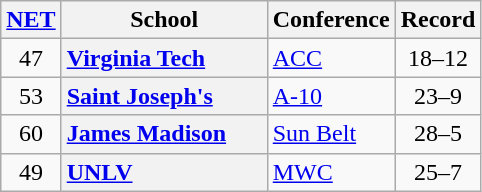<table class="wikitable sortable plainrowheaders">
<tr>
<th scope="col"><a href='#'>NET</a></th>
<th scope="col" style="width:130px;">School</th>
<th scope="col">Conference</th>
<th scope="col">Record</th>
</tr>
<tr>
<td align=center>47</td>
<th scope="row" style="text-align:left"><a href='#'>Virginia Tech</a></th>
<td><a href='#'>ACC</a></td>
<td align=center>18–12</td>
</tr>
<tr>
<td align=center>53</td>
<th scope="row" style="text-align:left"><a href='#'>Saint Joseph's</a></th>
<td><a href='#'>A-10</a></td>
<td align=center>23–9</td>
</tr>
<tr>
<td align=center>60</td>
<th scope="row" style="text-align:left"><a href='#'>James Madison</a></th>
<td><a href='#'>Sun Belt</a></td>
<td align=center>28–5</td>
</tr>
<tr>
<td align=center>49</td>
<th scope="row" style="text-align:left"><a href='#'>UNLV</a></th>
<td><a href='#'>MWC</a></td>
<td align=center>25–7</td>
</tr>
</table>
